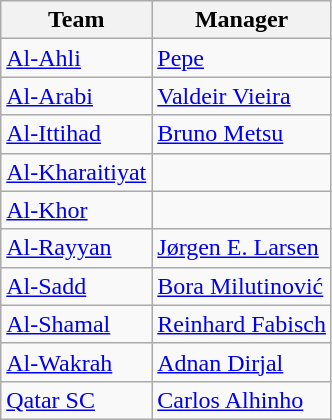<table class="wikitable sortable" style="text-align: left;">
<tr>
<th>Team</th>
<th>Manager</th>
</tr>
<tr>
<td><a href='#'>Al-Ahli</a></td>
<td> <a href='#'>Pepe</a></td>
</tr>
<tr>
<td><a href='#'>Al-Arabi</a></td>
<td> <a href='#'>Valdeir Vieira</a></td>
</tr>
<tr>
<td><a href='#'>Al-Ittihad</a></td>
<td> <a href='#'>Bruno Metsu</a></td>
</tr>
<tr>
<td><a href='#'>Al-Kharaitiyat</a></td>
<td></td>
</tr>
<tr>
<td><a href='#'>Al-Khor</a></td>
<td></td>
</tr>
<tr>
<td><a href='#'>Al-Rayyan</a></td>
<td> <a href='#'>Jørgen E. Larsen</a></td>
</tr>
<tr>
<td><a href='#'>Al-Sadd</a></td>
<td> <a href='#'>Bora Milutinović</a></td>
</tr>
<tr>
<td><a href='#'>Al-Shamal</a></td>
<td> <a href='#'>Reinhard Fabisch</a></td>
</tr>
<tr>
<td><a href='#'>Al-Wakrah</a></td>
<td> <a href='#'>Adnan Dirjal</a></td>
</tr>
<tr>
<td><a href='#'>Qatar SC</a></td>
<td> <a href='#'>Carlos Alhinho</a></td>
</tr>
</table>
